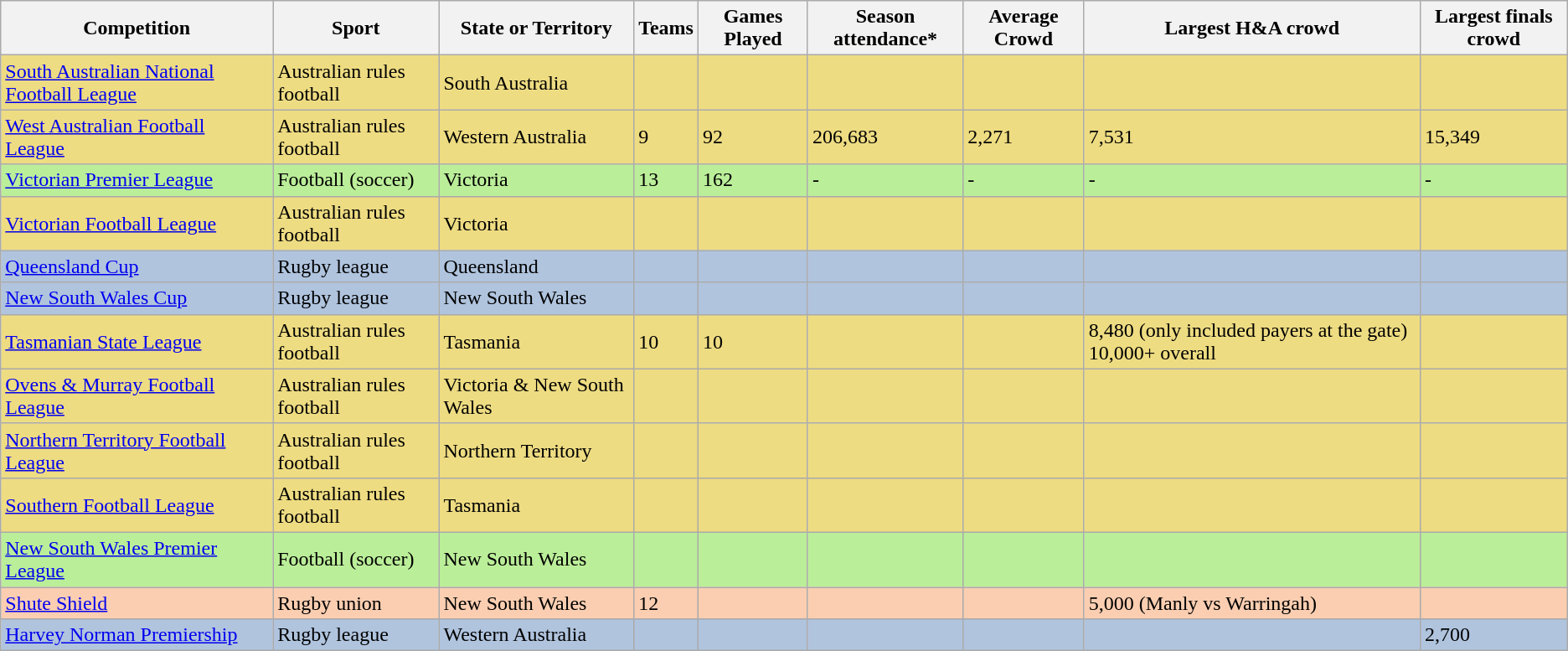<table class="wikitable">
<tr>
<th>Competition</th>
<th>Sport</th>
<th>State or Territory</th>
<th>Teams</th>
<th>Games Played</th>
<th>Season attendance*</th>
<th>Average Crowd</th>
<th>Largest H&A crowd</th>
<th>Largest finals crowd</th>
</tr>
<tr style="background:#eedc82;">
<td><a href='#'>South Australian National Football League</a></td>
<td>Australian rules football</td>
<td>South Australia</td>
<td></td>
<td></td>
<td></td>
<td></td>
<td></td>
<td></td>
</tr>
<tr style="background:#eedc82;">
<td><a href='#'>West Australian Football League</a></td>
<td>Australian rules football</td>
<td>Western Australia</td>
<td>9</td>
<td>92</td>
<td>206,683</td>
<td>2,271</td>
<td>7,531</td>
<td>15,349</td>
</tr>
<tr style="background:#be9;">
<td><a href='#'>Victorian Premier League</a></td>
<td>Football (soccer)</td>
<td>Victoria</td>
<td>13</td>
<td>162</td>
<td>-</td>
<td>-</td>
<td>-</td>
<td>-</td>
</tr>
<tr style="background:#eedc82;">
<td><a href='#'>Victorian Football League</a></td>
<td>Australian rules football</td>
<td>Victoria</td>
<td></td>
<td></td>
<td></td>
<td></td>
<td></td>
<td></td>
</tr>
<tr style="background:#b0c4de;">
<td><a href='#'>Queensland Cup</a></td>
<td>Rugby league</td>
<td>Queensland</td>
<td></td>
<td></td>
<td></td>
<td></td>
<td></td>
<td></td>
</tr>
<tr style="background:#b0c4de;">
<td><a href='#'>New South Wales Cup</a></td>
<td>Rugby league</td>
<td>New South Wales</td>
<td></td>
<td></td>
<td></td>
<td></td>
<td></td>
<td></td>
</tr>
<tr style="background:#eedc82;">
<td><a href='#'>Tasmanian State League</a></td>
<td>Australian rules football</td>
<td>Tasmania</td>
<td>10</td>
<td>10</td>
<td></td>
<td></td>
<td>8,480 (only included payers at the gate) 10,000+ overall</td>
<td></td>
</tr>
<tr style="background:#eedc82;">
<td><a href='#'>Ovens & Murray Football League</a></td>
<td>Australian rules football</td>
<td>Victoria & New South Wales</td>
<td></td>
<td></td>
<td></td>
<td></td>
<td></td>
<td></td>
</tr>
<tr style="background:#eedc82;">
<td><a href='#'>Northern Territory Football League</a></td>
<td>Australian rules football</td>
<td>Northern Territory</td>
<td></td>
<td></td>
<td></td>
<td></td>
<td></td>
<td></td>
</tr>
<tr style="background:#eedc82;">
<td><a href='#'>Southern Football League</a></td>
<td>Australian rules football</td>
<td>Tasmania</td>
<td></td>
<td></td>
<td></td>
<td></td>
<td></td>
<td></td>
</tr>
<tr style="background:#be9;">
<td><a href='#'>New South Wales Premier League</a></td>
<td>Football (soccer)</td>
<td>New South Wales</td>
<td></td>
<td></td>
<td></td>
<td></td>
<td></td>
<td></td>
</tr>
<tr style="background:#fbceb1;">
<td><a href='#'>Shute Shield</a></td>
<td>Rugby union</td>
<td>New South Wales</td>
<td>12</td>
<td></td>
<td></td>
<td></td>
<td>5,000 (Manly vs Warringah)</td>
<td></td>
</tr>
<tr style="background:#b0c4de;">
<td><a href='#'>Harvey Norman Premiership</a></td>
<td>Rugby league</td>
<td>Western Australia</td>
<td></td>
<td></td>
<td></td>
<td></td>
<td></td>
<td>2,700</td>
</tr>
</table>
